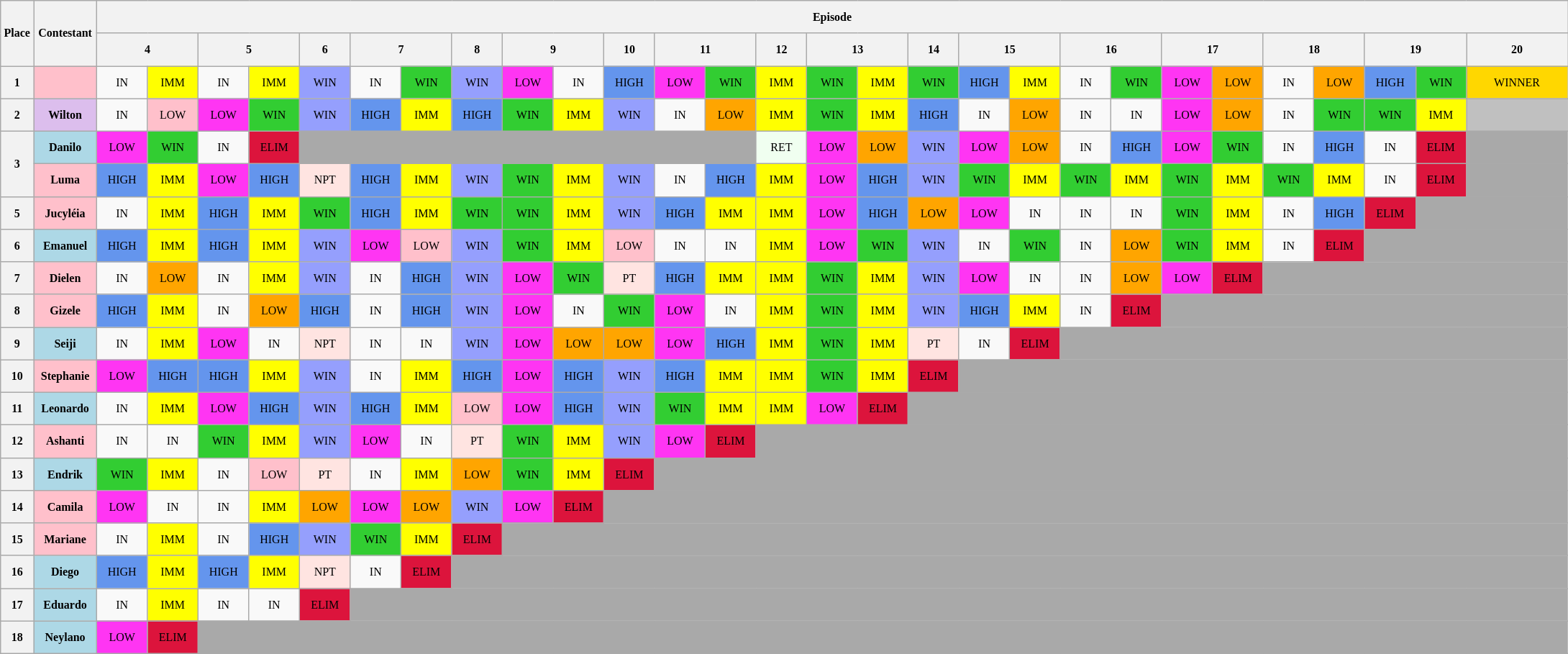<table class="wikitable" style="text-align:center; font-size: 8pt; width:115%; line-height:25px;">
<tr>
<th rowspan="02" width="01.0%">Place</th>
<th rowspan="02" width="03.0%">Contestant</th>
<th colspan="35">Episode</th>
</tr>
<tr>
<th colspan="2">4</th>
<th colspan="2">5</th>
<th>6</th>
<th colspan="2">7</th>
<th>8</th>
<th colspan="2">9</th>
<th>10</th>
<th colspan="2">11</th>
<th>12</th>
<th colspan="2">13</th>
<th>14</th>
<th colspan="2">15</th>
<th colspan="2">16</th>
<th colspan="2">17</th>
<th colspan="2">18</th>
<th colspan="2">19</th>
<th>20</th>
</tr>
<tr>
<th>1</th>
<td bgcolor="FFC0CB"></td>
<td width="3%">IN</td>
<td width="3%" bgcolor="FFFF00">IMM</td>
<td width="3%">IN</td>
<td width="3%" bgcolor="FFFF00">IMM</td>
<td width="3%" bgcolor="959FFD">WIN</td>
<td width="3%">IN</td>
<td width="3%" bgcolor="32CD32">WIN</td>
<td width="3%" bgcolor="959FFD">WIN</td>
<td width="3%" bgcolor="FF35F3">LOW</td>
<td width="3%">IN</td>
<td width="3%" bgcolor="6495ED">HIGH</td>
<td width="3%" bgcolor="FF35F3">LOW</td>
<td width="3%" bgcolor="32CD32">WIN</td>
<td width="3%" bgcolor="FFFF00">IMM</td>
<td width="3%" bgcolor="32CD32">WIN</td>
<td width="3%" bgcolor="FFFF00">IMM</td>
<td width="3%" bgcolor="32CD32">WIN</td>
<td width="3%" bgcolor="6495ED">HIGH</td>
<td width="3%" bgcolor="FFFF00">IMM</td>
<td width="3%">IN</td>
<td width="3%" bgcolor="32CD32">WIN</td>
<td width="3%" bgcolor="FF35F3">LOW</td>
<td width="3%" bgcolor="FFA500">LOW</td>
<td width="3%">IN</td>
<td width="3%" bgcolor="FFA500">LOW</td>
<td width="3%" bgcolor="6495ED">HIGH</td>
<td width="3%" bgcolor="32CD32">WIN</td>
<td width="6%" bgcolor="#FFD700">WINNER</td>
</tr>
<tr>
<th>2</th>
<td bgcolor="DCBEED"><strong>Wilton</strong></td>
<td>IN</td>
<td bgcolor="FFC0CB">LOW</td>
<td bgcolor="FF35F3">LOW</td>
<td bgcolor="32CD32">WIN</td>
<td bgcolor="959FFD">WIN</td>
<td bgcolor="6495ED">HIGH</td>
<td bgcolor="FFFF00">IMM</td>
<td bgcolor="6495ED">HIGH</td>
<td bgcolor="32CD32">WIN</td>
<td bgcolor="FFFF00">IMM</td>
<td bgcolor="959FFD">WIN</td>
<td>IN</td>
<td bgcolor="FFA500">LOW</td>
<td bgcolor="FFFF00">IMM</td>
<td bgcolor="32CD32">WIN</td>
<td bgcolor="FFFF00">IMM</td>
<td bgcolor="6495ED">HIGH</td>
<td>IN</td>
<td bgcolor="FFA500">LOW</td>
<td>IN</td>
<td>IN</td>
<td bgcolor="FF35F3">LOW</td>
<td bgcolor="FFA500">LOW</td>
<td>IN</td>
<td bgcolor="32CD32">WIN</td>
<td bgcolor="32CD32">WIN</td>
<td bgcolor="FFFF00">IMM</td>
<td bgcolor="#C0C0C0"></td>
</tr>
<tr>
<th rowspan="2">3</th>
<td bgcolor="ADD8E6"><strong>Danilo</strong></td>
<td bgcolor="FF35F3">LOW</td>
<td bgcolor="32CD32">WIN</td>
<td>IN</td>
<td bgcolor="DC143C">ELIM</td>
<td colspan="9" bgcolor="A9A9A9"></td>
<td bgcolor="#F0FFF0">RET</td>
<td bgcolor="FF35F3">LOW</td>
<td bgcolor="FFA500">LOW</td>
<td bgcolor="959FFD">WIN</td>
<td bgcolor="FF35F3">LOW</td>
<td bgcolor="FFA500">LOW</td>
<td>IN</td>
<td bgcolor="6495ED">HIGH</td>
<td bgcolor="FF35F3">LOW</td>
<td bgcolor="32CD32">WIN</td>
<td>IN</td>
<td bgcolor="6495ED">HIGH</td>
<td>IN</td>
<td bgcolor="DC143C">ELIM</td>
<td bgcolor="A9A9A9"></td>
</tr>
<tr>
<td bgcolor="FFC0CB"><strong>Luma</strong></td>
<td bgcolor="6495ED">HIGH</td>
<td bgcolor="FFFF00">IMM</td>
<td bgcolor="FF35F3">LOW</td>
<td bgcolor="6495ED">HIGH</td>
<td bgcolor="FFE4E1">NPT</td>
<td bgcolor="6495ED">HIGH</td>
<td bgcolor="FFFF00">IMM</td>
<td bgcolor="959FFD">WIN</td>
<td bgcolor="32CD32">WIN</td>
<td bgcolor="FFFF00">IMM</td>
<td bgcolor="959FFD">WIN</td>
<td>IN</td>
<td bgcolor="6495ED">HIGH</td>
<td bgcolor="FFFF00">IMM</td>
<td bgcolor="FF35F3">LOW</td>
<td bgcolor="6495ED">HIGH</td>
<td bgcolor="959FFD">WIN</td>
<td bgcolor="32CD32">WIN</td>
<td bgcolor="FFFF00">IMM</td>
<td bgcolor="32CD32">WIN</td>
<td bgcolor="FFFF00">IMM</td>
<td bgcolor="32CD32">WIN</td>
<td bgcolor="FFFF00">IMM</td>
<td bgcolor="32CD32">WIN</td>
<td bgcolor="FFFF00">IMM</td>
<td>IN</td>
<td bgcolor="DC143C">ELIM</td>
<td bgcolor="A9A9A9"></td>
</tr>
<tr>
<th>5</th>
<td bgcolor="FFC0CB"><strong>Jucyléia</strong></td>
<td>IN</td>
<td bgcolor="FFFF00">IMM</td>
<td bgcolor="6495ED">HIGH</td>
<td bgcolor="FFFF00">IMM</td>
<td bgcolor="32CD32">WIN</td>
<td bgcolor="6495ED">HIGH</td>
<td bgcolor="FFFF00">IMM</td>
<td bgcolor="32CD32">WIN</td>
<td bgcolor="32CD32">WIN</td>
<td bgcolor="FFFF00">IMM</td>
<td bgcolor="959FFD">WIN</td>
<td bgcolor="6495ED">HIGH</td>
<td bgcolor="FFFF00">IMM</td>
<td bgcolor="FFFF00">IMM</td>
<td bgcolor="FF35F3">LOW</td>
<td bgcolor="6495ED">HIGH</td>
<td bgcolor="FFA500">LOW</td>
<td bgcolor="FF35F3">LOW</td>
<td>IN</td>
<td>IN</td>
<td>IN</td>
<td bgcolor="32CD32">WIN</td>
<td bgcolor="FFFF00">IMM</td>
<td>IN</td>
<td bgcolor="6495ED">HIGH</td>
<td bgcolor="DC143C">ELIM</td>
<td bgcolor="A9A9A9" colspan=2></td>
</tr>
<tr>
<th>6</th>
<td bgcolor="ADD8E6"><strong>Emanuel</strong></td>
<td bgcolor="6495ED">HIGH</td>
<td bgcolor="FFFF00">IMM</td>
<td bgcolor="6495ED">HIGH</td>
<td bgcolor="FFFF00">IMM</td>
<td bgcolor="959FFD">WIN</td>
<td bgcolor="FF35F3">LOW</td>
<td bgcolor="FFC0CB">LOW</td>
<td bgcolor="959FFD">WIN</td>
<td bgcolor="32CD32">WIN</td>
<td bgcolor="FFFF00">IMM</td>
<td bgcolor="FFC0CB">LOW</td>
<td>IN</td>
<td>IN</td>
<td bgcolor="FFFF00">IMM</td>
<td bgcolor="FF35F3">LOW</td>
<td bgcolor="32CD32">WIN</td>
<td bgcolor="959FFD">WIN</td>
<td>IN</td>
<td bgcolor="32CD32">WIN</td>
<td>IN</td>
<td bgcolor="FFA500">LOW</td>
<td bgcolor="32CD32">WIN</td>
<td bgcolor="FFFF00">IMM</td>
<td>IN</td>
<td bgcolor="DC143C">ELIM</td>
<td bgcolor="A9A9A9" colspan=7></td>
</tr>
<tr>
<th>7</th>
<td bgcolor="FFC0CB"><strong>Dielen</strong></td>
<td>IN</td>
<td bgcolor="FFA500">LOW</td>
<td>IN</td>
<td bgcolor="FFFF00">IMM</td>
<td bgcolor="959FFD">WIN</td>
<td>IN</td>
<td bgcolor="6495ED">HIGH</td>
<td bgcolor="959FFD">WIN</td>
<td bgcolor="FF35F3">LOW</td>
<td bgcolor="32CD32">WIN</td>
<td bgcolor="FFE4E1">PT</td>
<td bgcolor="6495ED">HIGH</td>
<td bgcolor="FFFF00">IMM</td>
<td bgcolor="FFFF00">IMM</td>
<td bgcolor="32CD32">WIN</td>
<td bgcolor="FFFF00">IMM</td>
<td bgcolor="959FFD">WIN</td>
<td bgcolor="FF35F3">LOW</td>
<td>IN</td>
<td>IN</td>
<td bgcolor="FFA500">LOW</td>
<td bgcolor="FF35F3">LOW</td>
<td bgcolor="DC143C">ELIM</td>
<td bgcolor="A9A9A9" colspan=9></td>
</tr>
<tr>
<th>8</th>
<td bgcolor="FFC0CB"><strong>Gizele</strong></td>
<td bgcolor="6495ED">HIGH</td>
<td bgcolor="FFFF00">IMM</td>
<td>IN</td>
<td bgcolor="FFA500">LOW</td>
<td bgcolor="6495ED">HIGH</td>
<td>IN</td>
<td bgcolor="6495ED">HIGH</td>
<td bgcolor="959FFD">WIN</td>
<td bgcolor="FF35F3">LOW</td>
<td>IN</td>
<td bgcolor="32CD32">WIN</td>
<td bgcolor="FF35F3">LOW</td>
<td>IN</td>
<td bgcolor="FFFF00">IMM</td>
<td bgcolor="32CD32">WIN</td>
<td bgcolor="FFFF00">IMM</td>
<td bgcolor="959FFD">WIN</td>
<td bgcolor="6495ED">HIGH</td>
<td bgcolor="FFFF00">IMM</td>
<td>IN</td>
<td bgcolor="DC143C">ELIM</td>
<td bgcolor="A9A9A9" colspan=11></td>
</tr>
<tr>
<th>9</th>
<td bgcolor="ADD8E6"><strong>Seiji</strong></td>
<td>IN</td>
<td bgcolor="FFFF00">IMM</td>
<td bgcolor="FF35F3">LOW</td>
<td>IN</td>
<td bgcolor="FFE4E1">NPT</td>
<td>IN</td>
<td>IN</td>
<td bgcolor="959FFD">WIN</td>
<td bgcolor="FF35F3">LOW</td>
<td bgcolor="FFA500">LOW</td>
<td bgcolor="FFA500">LOW</td>
<td bgcolor="FF35F3">LOW</td>
<td bgcolor="6495ED">HIGH</td>
<td bgcolor="FFFF00">IMM</td>
<td bgcolor="32CD32">WIN</td>
<td bgcolor="FFFF00">IMM</td>
<td bgcolor="FFE4E1">PT</td>
<td>IN</td>
<td bgcolor="DC143C">ELIM</td>
<td bgcolor="A9A9A9" colspan=13></td>
</tr>
<tr>
<th>10</th>
<td bgcolor="FFC0CB"><strong>Stephanie</strong></td>
<td bgcolor="FF35F3">LOW</td>
<td bgcolor="6495ED">HIGH</td>
<td bgcolor="6495ED">HIGH</td>
<td bgcolor="FFFF00">IMM</td>
<td bgcolor="959FFD">WIN</td>
<td>IN</td>
<td bgcolor="FFFF00">IMM</td>
<td bgcolor="6495ED">HIGH</td>
<td bgcolor="FF35F3">LOW</td>
<td bgcolor="6495ED">HIGH</td>
<td bgcolor="959FFD">WIN</td>
<td bgcolor="6495ED">HIGH</td>
<td bgcolor="FFFF00">IMM</td>
<td bgcolor="FFFF00">IMM</td>
<td bgcolor="32CD32">WIN</td>
<td bgcolor="FFFF00">IMM</td>
<td bgcolor="DC143C">ELIM</td>
<td bgcolor="A9A9A9" colspan=15></td>
</tr>
<tr>
<th>11</th>
<td bgcolor="ADD8E6"><strong>Leonardo</strong></td>
<td>IN</td>
<td bgcolor="FFFF00">IMM</td>
<td bgcolor="FF35F3">LOW</td>
<td bgcolor="6495ED">HIGH</td>
<td bgcolor="959FFD">WIN</td>
<td bgcolor="6495ED">HIGH</td>
<td bgcolor="FFFF00">IMM</td>
<td bgcolor="FFC0CB">LOW</td>
<td bgcolor="FF35F3">LOW</td>
<td bgcolor="6495ED">HIGH</td>
<td bgcolor="959FFD">WIN</td>
<td bgcolor="32CD32">WIN</td>
<td bgcolor="FFFF00">IMM</td>
<td bgcolor="FFFF00">IMM</td>
<td bgcolor="FF35F3">LOW</td>
<td bgcolor="DC143C">ELIM</td>
<td bgcolor="A9A9A9" colspan=17></td>
</tr>
<tr>
<th>12</th>
<td bgcolor="FFC0CB"><strong>Ashanti</strong></td>
<td>IN</td>
<td>IN</td>
<td bgcolor="32CD32">WIN</td>
<td bgcolor="FFFF00">IMM</td>
<td bgcolor="959FFD">WIN</td>
<td bgcolor="FF35F3">LOW</td>
<td>IN</td>
<td bgcolor="FFE4E1">PT</td>
<td bgcolor="32CD32">WIN</td>
<td bgcolor="FFFF00">IMM</td>
<td bgcolor="959FFD">WIN</td>
<td bgcolor="FF35F3">LOW</td>
<td bgcolor="DC143C">ELIM</td>
<td bgcolor="A9A9A9" colspan=19></td>
</tr>
<tr>
<th>13</th>
<td bgcolor="ADD8E6"><strong>Endrik</strong></td>
<td bgcolor="32CD32">WIN</td>
<td bgcolor="FFFF00">IMM</td>
<td>IN</td>
<td bgcolor="FFC0CB">LOW</td>
<td bgcolor="FFE4E1">PT</td>
<td>IN</td>
<td bgcolor="FFFF00">IMM</td>
<td bgcolor="FFA500">LOW</td>
<td bgcolor="32CD32">WIN</td>
<td bgcolor="FFFF00">IMM</td>
<td bgcolor="DC143C">ELIM</td>
<td bgcolor="A9A9A9" colspan=21></td>
</tr>
<tr>
<th>14</th>
<td bgcolor="FFC0CB"><strong>Camila</strong></td>
<td bgcolor="FF35F3">LOW</td>
<td>IN</td>
<td>IN</td>
<td bgcolor="FFFF00">IMM</td>
<td bgcolor="FFA500">LOW</td>
<td bgcolor="FF35F3">LOW</td>
<td bgcolor="FFA500">LOW</td>
<td bgcolor="959FFD">WIN</td>
<td bgcolor="FF35F3">LOW</td>
<td bgcolor="DC143C">ELIM</td>
<td bgcolor="A9A9A9" colspan=23></td>
</tr>
<tr>
<th>15</th>
<td bgcolor="FFC0CB"><strong>Mariane</strong></td>
<td>IN</td>
<td bgcolor="FFFF00">IMM</td>
<td>IN</td>
<td bgcolor="6495ED">HIGH</td>
<td bgcolor="959FFD">WIN</td>
<td bgcolor="32CD32">WIN</td>
<td bgcolor="FFFF00">IMM</td>
<td bgcolor="DC143C">ELIM</td>
<td bgcolor="A9A9A9" colspan=25></td>
</tr>
<tr>
<th>16</th>
<td bgcolor="ADD8E6"><strong>Diego</strong></td>
<td bgcolor="6495ED">HIGH</td>
<td bgcolor="FFFF00">IMM</td>
<td bgcolor="6495ED">HIGH</td>
<td bgcolor="FFFF00">IMM</td>
<td bgcolor="FFE4E1">NPT</td>
<td>IN</td>
<td bgcolor="DC143C">ELIM</td>
<td bgcolor="A9A9A9" colspan=27></td>
</tr>
<tr>
<th>17</th>
<td bgcolor="ADD8E6"><strong>Eduardo</strong></td>
<td>IN</td>
<td bgcolor="FFFF00">IMM</td>
<td>IN</td>
<td>IN</td>
<td bgcolor="DC143C">ELIM</td>
<td bgcolor="A9A9A9" colspan=29></td>
</tr>
<tr>
<th>18</th>
<td bgcolor="ADD8E6"><strong>Neylano</strong></td>
<td bgcolor="FF35F3">LOW</td>
<td bgcolor="DC143C">ELIM</td>
<td bgcolor="A9A9A9" colspan=33></td>
</tr>
</table>
